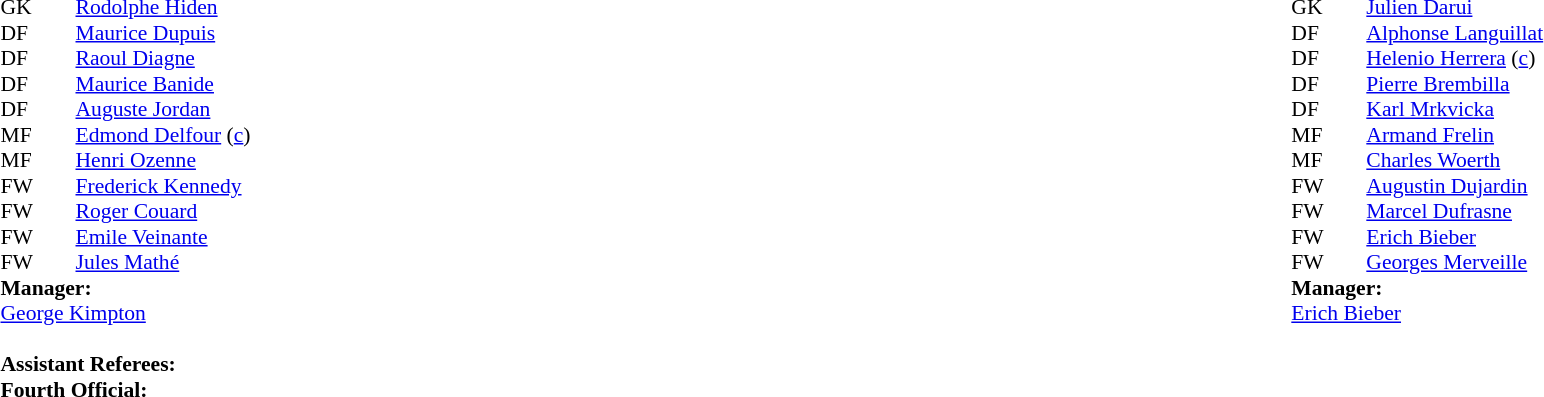<table style="width:100%;">
<tr>
<td style="vertical-align:top; width:50%;"><br><table style=font-size:90% cellspacing=0 cellpadding=0>
<tr>
<td colspan="4"></td>
</tr>
<tr>
<th width=25></th>
<th width=25></th>
</tr>
<tr>
<td>GK</td>
<td><strong></strong></td>
<td>  <a href='#'>Rodolphe Hiden</a></td>
</tr>
<tr>
<td>DF</td>
<td><strong></strong></td>
<td> <a href='#'>Maurice Dupuis</a></td>
</tr>
<tr>
<td>DF</td>
<td><strong></strong></td>
<td> <a href='#'>Raoul Diagne</a></td>
</tr>
<tr>
<td>DF</td>
<td><strong></strong></td>
<td> <a href='#'>Maurice Banide</a></td>
</tr>
<tr>
<td>DF</td>
<td><strong></strong></td>
<td> <a href='#'>Auguste Jordan</a></td>
</tr>
<tr>
<td>MF</td>
<td><strong></strong></td>
<td> <a href='#'>Edmond Delfour</a> (<a href='#'>c</a>)</td>
</tr>
<tr>
<td>MF</td>
<td><strong></strong></td>
<td> <a href='#'>Henri Ozenne</a></td>
</tr>
<tr>
<td>FW</td>
<td><strong></strong></td>
<td> <a href='#'>Frederick Kennedy</a></td>
</tr>
<tr>
<td>FW</td>
<td><strong></strong></td>
<td> <a href='#'>Roger Couard</a></td>
</tr>
<tr>
<td>FW</td>
<td><strong></strong></td>
<td> <a href='#'>Emile Veinante</a></td>
</tr>
<tr>
<td>FW</td>
<td><strong></strong></td>
<td> <a href='#'>Jules Mathé</a></td>
</tr>
<tr>
<td colspan=3><strong>Manager:</strong></td>
</tr>
<tr>
<td colspan=4> <a href='#'>George Kimpton</a><br><br><strong>Assistant Referees:</strong><br>
<strong>Fourth Official:</strong></td>
</tr>
</table>
</td>
<td style="vertical-align:top; width:50%;"><br><table cellspacing="0" cellpadding="0" style="font-size:90%; margin:auto;">
<tr>
<td colspan="4"></td>
</tr>
<tr>
<th width=25></th>
<th width=25></th>
</tr>
<tr>
<td>GK</td>
<td><strong></strong></td>
<td> <a href='#'>Julien Darui</a></td>
</tr>
<tr>
<td>DF</td>
<td><strong></strong></td>
<td> <a href='#'>Alphonse Languillat</a></td>
</tr>
<tr>
<td>DF</td>
<td><strong></strong></td>
<td> <a href='#'>Helenio Herrera</a> (<a href='#'>c</a>)</td>
</tr>
<tr>
<td>DF</td>
<td><strong></strong></td>
<td> <a href='#'>Pierre Brembilla</a></td>
</tr>
<tr>
<td>DF</td>
<td><strong></strong></td>
<td> <a href='#'>Karl Mrkvicka</a></td>
</tr>
<tr>
<td>MF</td>
<td><strong></strong></td>
<td> <a href='#'>Armand Frelin</a></td>
</tr>
<tr>
<td>MF</td>
<td><strong></strong></td>
<td> <a href='#'>Charles Woerth</a></td>
</tr>
<tr>
<td>FW</td>
<td><strong></strong></td>
<td> <a href='#'>Augustin Dujardin</a></td>
</tr>
<tr>
<td>FW</td>
<td><strong></strong></td>
<td> <a href='#'>Marcel Dufrasne</a></td>
</tr>
<tr>
<td>FW</td>
<td><strong></strong></td>
<td> <a href='#'>Erich Bieber</a></td>
</tr>
<tr>
<td>FW</td>
<td><strong></strong></td>
<td> <a href='#'>Georges Merveille</a></td>
</tr>
<tr>
<td colspan=3><strong>Manager:</strong></td>
</tr>
<tr>
<td colspan=4> <a href='#'>Erich Bieber</a></td>
</tr>
</table>
</td>
</tr>
</table>
